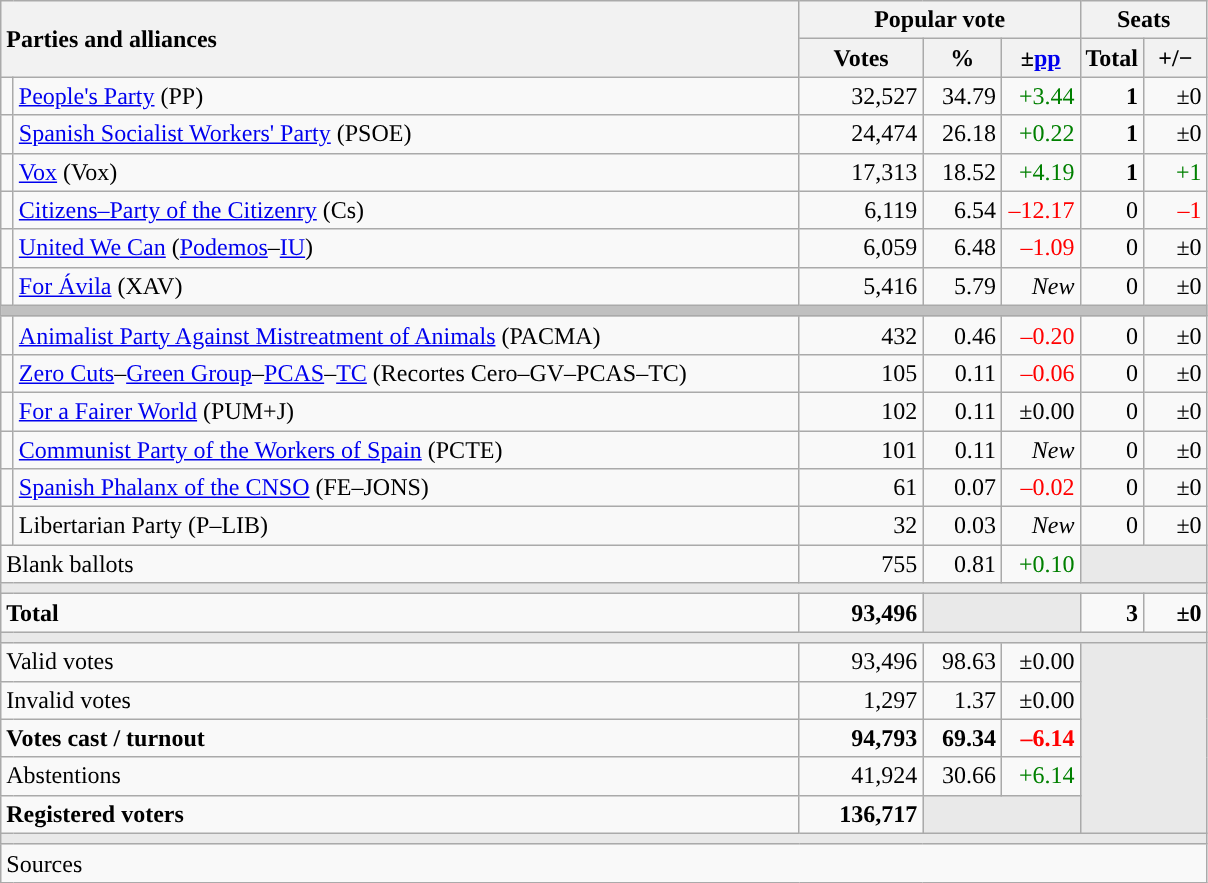<table class="wikitable" style="text-align:right;">
<tr>
<th style="text-align:left;" rowspan="2" colspan="2" width="525">Parties and alliances</th>
<th colspan="3">Popular vote</th>
<th colspan="2">Seats</th>
</tr>
<tr>
<th width="75">Votes</th>
<th width="45">%</th>
<th width="45">±<a href='#'>pp</a></th>
<th width="35">Total</th>
<th width="35">+/−</th>
</tr>
<tr>
<td width="1" style="color:inherit;background:"></td>
<td align="left"><a href='#'>People's Party</a> (PP)</td>
<td>32,527</td>
<td>34.79</td>
<td style="color:green;">+3.44</td>
<td><strong>1</strong></td>
<td>±0</td>
</tr>
<tr>
<td style="color:inherit;background:"></td>
<td align="left"><a href='#'>Spanish Socialist Workers' Party</a> (PSOE)</td>
<td>24,474</td>
<td>26.18</td>
<td style="color:green;">+0.22</td>
<td><strong>1</strong></td>
<td>±0</td>
</tr>
<tr>
<td style="color:inherit;background:"></td>
<td align="left"><a href='#'>Vox</a> (Vox)</td>
<td>17,313</td>
<td>18.52</td>
<td style="color:green;">+4.19</td>
<td><strong>1</strong></td>
<td style="color:green;">+1</td>
</tr>
<tr>
<td style="color:inherit;background:"></td>
<td align="left"><a href='#'>Citizens–Party of the Citizenry</a> (Cs)</td>
<td>6,119</td>
<td>6.54</td>
<td style="color:red;">–12.17</td>
<td>0</td>
<td style="color:red;">–1</td>
</tr>
<tr>
<td style="color:inherit;background:"></td>
<td align="left"><a href='#'>United We Can</a> (<a href='#'>Podemos</a>–<a href='#'>IU</a>)</td>
<td>6,059</td>
<td>6.48</td>
<td style="color:red;">–1.09</td>
<td>0</td>
<td>±0</td>
</tr>
<tr>
<td style="color:inherit;background:"></td>
<td align="left"><a href='#'>For Ávila</a> (XAV)</td>
<td>5,416</td>
<td>5.79</td>
<td><em>New</em></td>
<td>0</td>
<td>±0</td>
</tr>
<tr>
<td colspan="7" bgcolor="#C0C0C0"></td>
</tr>
<tr>
<td style="color:inherit;background:"></td>
<td align="left"><a href='#'>Animalist Party Against Mistreatment of Animals</a> (PACMA)</td>
<td>432</td>
<td>0.46</td>
<td style="color:red;">–0.20</td>
<td>0</td>
<td>±0</td>
</tr>
<tr>
<td style="color:inherit;background:"></td>
<td align="left"><a href='#'>Zero Cuts</a>–<a href='#'>Green Group</a>–<a href='#'>PCAS</a>–<a href='#'>TC</a> (Recortes Cero–GV–PCAS–TC)</td>
<td>105</td>
<td>0.11</td>
<td style="color:red;">–0.06</td>
<td>0</td>
<td>±0</td>
</tr>
<tr>
<td style="color:inherit;background:"></td>
<td align="left"><a href='#'>For a Fairer World</a> (PUM+J)</td>
<td>102</td>
<td>0.11</td>
<td>±0.00</td>
<td>0</td>
<td>±0</td>
</tr>
<tr>
<td style="color:inherit;background:"></td>
<td align="left"><a href='#'>Communist Party of the Workers of Spain</a> (PCTE)</td>
<td>101</td>
<td>0.11</td>
<td><em>New</em></td>
<td>0</td>
<td>±0</td>
</tr>
<tr>
<td style="color:inherit;background:"></td>
<td align="left"><a href='#'>Spanish Phalanx of the CNSO</a> (FE–JONS)</td>
<td>61</td>
<td>0.07</td>
<td style="color:red;">–0.02</td>
<td>0</td>
<td>±0</td>
</tr>
<tr>
<td style="color:inherit;background:"></td>
<td align="left">Libertarian Party (P–LIB)</td>
<td>32</td>
<td>0.03</td>
<td><em>New</em></td>
<td>0</td>
<td>±0</td>
</tr>
<tr>
<td align="left" colspan="2">Blank ballots</td>
<td>755</td>
<td>0.81</td>
<td style="color:green;">+0.10</td>
<td bgcolor="#E9E9E9" colspan="2"></td>
</tr>
<tr>
<td colspan="7" bgcolor="#E9E9E9"></td>
</tr>
<tr style="font-weight:bold;">
<td align="left" colspan="2">Total</td>
<td>93,496</td>
<td bgcolor="#E9E9E9" colspan="2"></td>
<td>3</td>
<td>±0</td>
</tr>
<tr>
<td colspan="7" bgcolor="#E9E9E9"></td>
</tr>
<tr>
<td align="left" colspan="2">Valid votes</td>
<td>93,496</td>
<td>98.63</td>
<td>±0.00</td>
<td bgcolor="#E9E9E9" colspan="2" rowspan="5"></td>
</tr>
<tr>
<td align="left" colspan="2">Invalid votes</td>
<td>1,297</td>
<td>1.37</td>
<td>±0.00</td>
</tr>
<tr style="font-weight:bold;">
<td align="left" colspan="2">Votes cast / turnout</td>
<td>94,793</td>
<td>69.34</td>
<td style="color:red;">–6.14</td>
</tr>
<tr>
<td align="left" colspan="2">Abstentions</td>
<td>41,924</td>
<td>30.66</td>
<td style="color:green;">+6.14</td>
</tr>
<tr style="font-weight:bold;">
<td align="left" colspan="2">Registered voters</td>
<td>136,717</td>
<td bgcolor="#E9E9E9" colspan="2"></td>
</tr>
<tr>
<td colspan="7" bgcolor="#E9E9E9"></td>
</tr>
<tr>
<td align="left" colspan="7">Sources</td>
</tr>
</table>
